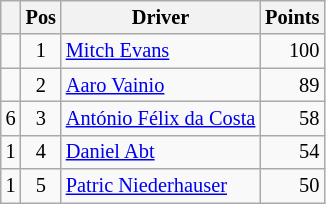<table class="wikitable" style="font-size: 85%;">
<tr>
<th></th>
<th>Pos</th>
<th>Driver</th>
<th>Points</th>
</tr>
<tr>
<td align="left"></td>
<td align="center">1</td>
<td> <a href='#'>Mitch Evans</a></td>
<td align="right">100</td>
</tr>
<tr>
<td align="left"></td>
<td align="center">2</td>
<td> <a href='#'>Aaro Vainio</a></td>
<td align="right">89</td>
</tr>
<tr>
<td align="left"> 6</td>
<td align="center">3</td>
<td> <a href='#'>António Félix da Costa</a></td>
<td align="right">58</td>
</tr>
<tr>
<td align="left"> 1</td>
<td align="center">4</td>
<td> <a href='#'>Daniel Abt</a></td>
<td align="right">54</td>
</tr>
<tr>
<td align="left"> 1</td>
<td align="center">5</td>
<td> <a href='#'>Patric Niederhauser</a></td>
<td align="right">50</td>
</tr>
</table>
